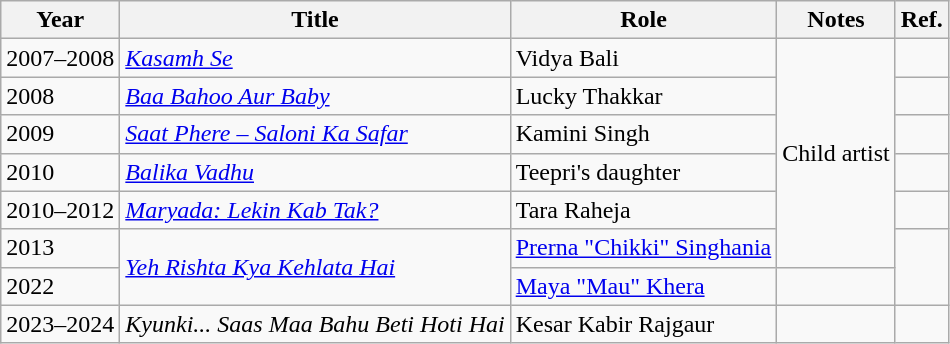<table class="wikitable sortable">
<tr>
<th>Year</th>
<th>Title</th>
<th>Role</th>
<th class="unsortable">Notes</th>
<th class="unsortable">Ref.</th>
</tr>
<tr>
<td>2007–2008</td>
<td><em><a href='#'>Kasamh Se</a></em></td>
<td>Vidya Bali</td>
<td rowspan="6">Child artist</td>
<td></td>
</tr>
<tr>
<td>2008</td>
<td><em><a href='#'>Baa Bahoo Aur Baby</a></em></td>
<td>Lucky  Thakkar</td>
<td></td>
</tr>
<tr>
<td>2009</td>
<td><em><a href='#'>Saat Phere – Saloni Ka Safar</a></em></td>
<td>Kamini Singh</td>
<td></td>
</tr>
<tr>
<td>2010</td>
<td><em><a href='#'>Balika Vadhu</a></em></td>
<td>Teepri's daughter</td>
<td></td>
</tr>
<tr>
<td>2010–2012</td>
<td><em><a href='#'>Maryada: Lekin Kab Tak?</a></em></td>
<td>Tara Raheja</td>
<td></td>
</tr>
<tr>
<td>2013</td>
<td rowspan="2"><em><a href='#'>Yeh Rishta Kya Kehlata Hai</a></em></td>
<td><a href='#'>Prerna "Chikki" Singhania</a></td>
<td rowspan="2"></td>
</tr>
<tr>
<td>2022</td>
<td><a href='#'>Maya "Mau" Khera</a></td>
<td></td>
</tr>
<tr>
<td>2023–2024</td>
<td><em>Kyunki... Saas Maa Bahu Beti Hoti Hai</em></td>
<td>Kesar Kabir Rajgaur</td>
<td></td>
<td></td>
</tr>
</table>
